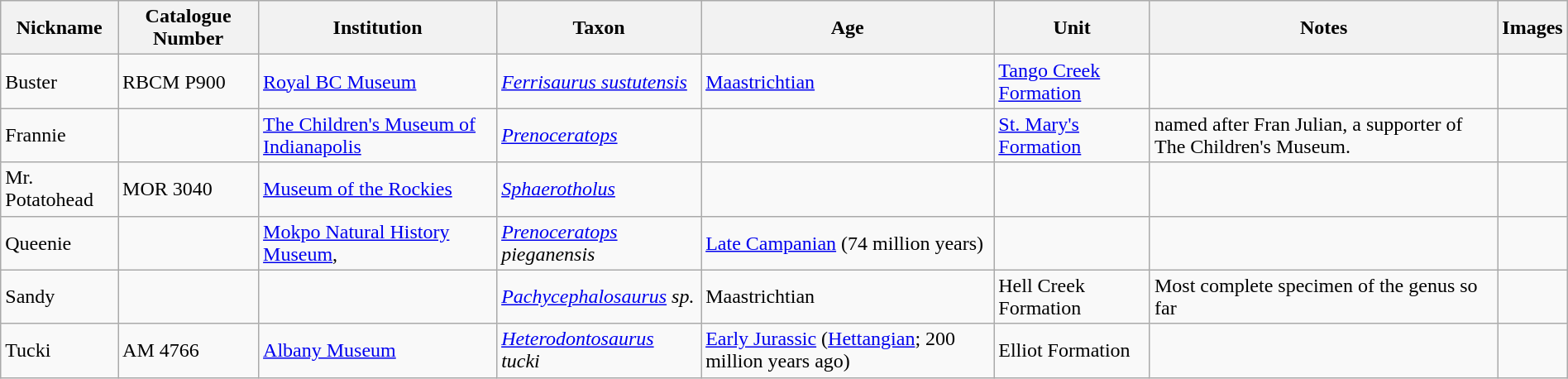<table class="wikitable sortable" align="center" width="100%">
<tr>
<th>Nickname</th>
<th>Catalogue Number</th>
<th>Institution</th>
<th>Taxon</th>
<th>Age</th>
<th>Unit</th>
<th>Notes</th>
<th>Images</th>
</tr>
<tr>
<td>Buster</td>
<td>RBCM P900</td>
<td><a href='#'>Royal BC Museum</a></td>
<td><a href='#'><em>Ferrisaurus sustutensis</em></a></td>
<td><a href='#'>Maastrichtian</a></td>
<td><a href='#'>Tango Creek Formation</a></td>
<td></td>
<td></td>
</tr>
<tr>
<td>Frannie</td>
<td></td>
<td><a href='#'>The Children's Museum of Indianapolis</a></td>
<td><em><a href='#'>Prenoceratops</a></em></td>
<td></td>
<td><a href='#'>St. Mary's Formation</a></td>
<td>named after Fran Julian, a supporter of The Children's Museum.</td>
<td></td>
</tr>
<tr>
<td>Mr. Potatohead</td>
<td>MOR 3040</td>
<td><a href='#'>Museum of the Rockies</a></td>
<td><em><a href='#'>Sphaerotholus</a></em></td>
<td></td>
<td></td>
<td></td>
<td></td>
</tr>
<tr>
<td>Queenie</td>
<td></td>
<td><a href='#'>Mokpo Natural History Museum</a>,</td>
<td><em><a href='#'>Prenoceratops</a> pieganensis</em></td>
<td><a href='#'>Late Campanian</a> (74 million years)</td>
<td></td>
<td></td>
<td></td>
</tr>
<tr>
<td>Sandy</td>
<td></td>
<td></td>
<td><em><a href='#'>Pachycephalosaurus</a> sp.</em></td>
<td>Maastrichtian</td>
<td>Hell Creek Formation</td>
<td>Most complete specimen of the genus so far</td>
<td></td>
</tr>
<tr>
<td>Tucki</td>
<td>AM 4766</td>
<td><a href='#'>Albany Museum</a></td>
<td><em><a href='#'>Heterodontosaurus</a> tucki</em></td>
<td><a href='#'>Early Jurassic</a> (<a href='#'>Hettangian</a>; 200 million years ago)</td>
<td>Elliot Formation</td>
<td></td>
<td></td>
</tr>
</table>
